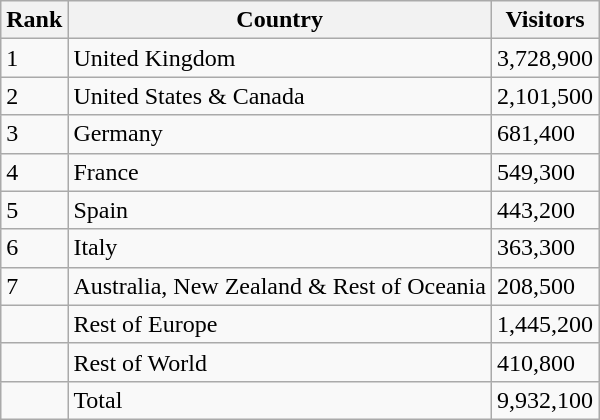<table class="wikitable">
<tr>
<th>Rank</th>
<th>Country</th>
<th>Visitors</th>
</tr>
<tr>
<td>1</td>
<td>United Kingdom</td>
<td>3,728,900</td>
</tr>
<tr>
<td>2</td>
<td>United States & Canada</td>
<td>2,101,500</td>
</tr>
<tr>
<td>3</td>
<td>Germany</td>
<td>681,400</td>
</tr>
<tr>
<td>4</td>
<td>France</td>
<td>549,300</td>
</tr>
<tr>
<td>5</td>
<td>Spain</td>
<td>443,200</td>
</tr>
<tr>
<td>6</td>
<td>Italy</td>
<td>363,300</td>
</tr>
<tr>
<td>7</td>
<td>Australia, New Zealand & Rest of Oceania</td>
<td>208,500</td>
</tr>
<tr>
<td></td>
<td>Rest of Europe</td>
<td>1,445,200</td>
</tr>
<tr>
<td></td>
<td>Rest of World</td>
<td>410,800</td>
</tr>
<tr>
<td></td>
<td>Total</td>
<td>9,932,100</td>
</tr>
</table>
